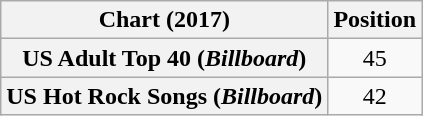<table class="wikitable sortable plainrowheaders" style="text-align:center">
<tr>
<th scope="col">Chart (2017)</th>
<th scope="col">Position</th>
</tr>
<tr>
<th scope="row">US Adult Top 40 (<em>Billboard</em>)</th>
<td>45</td>
</tr>
<tr>
<th scope="row">US Hot Rock Songs (<em>Billboard</em>)</th>
<td>42</td>
</tr>
</table>
